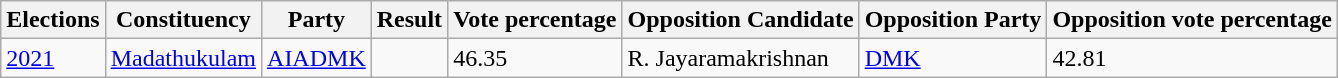<table class="wikitable sortable">
<tr>
<th>Elections</th>
<th>Constituency</th>
<th>Party</th>
<th>Result</th>
<th>Vote percentage</th>
<th>Opposition Candidate</th>
<th>Opposition Party</th>
<th>Opposition vote percentage</th>
</tr>
<tr>
<td><a href='#'>2021</a></td>
<td><a href='#'>Madathukulam</a></td>
<td><a href='#'>AIADMK</a></td>
<td></td>
<td>46.35</td>
<td>R. Jayaramakrishnan</td>
<td><a href='#'>DMK</a></td>
<td>42.81</td>
</tr>
</table>
